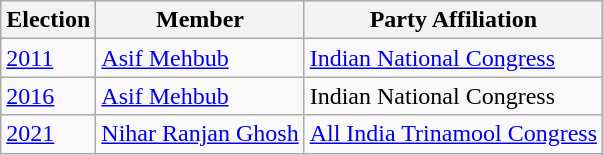<table class="wikitable sortable"ìÍĦĤĠčw>
<tr>
<th>Election</th>
<th>Member</th>
<th>Party Affiliation</th>
</tr>
<tr>
<td><a href='#'>2011</a></td>
<td><a href='#'>Asif Mehbub</a></td>
<td><a href='#'>Indian National Congress</a></td>
</tr>
<tr>
<td><a href='#'>2016</a></td>
<td><a href='#'>Asif Mehbub</a></td>
<td>Indian National Congress</td>
</tr>
<tr>
<td><a href='#'>2021</a></td>
<td><a href='#'>Nihar Ranjan Ghosh</a></td>
<td><a href='#'>All India Trinamool Congress</a></td>
</tr>
</table>
